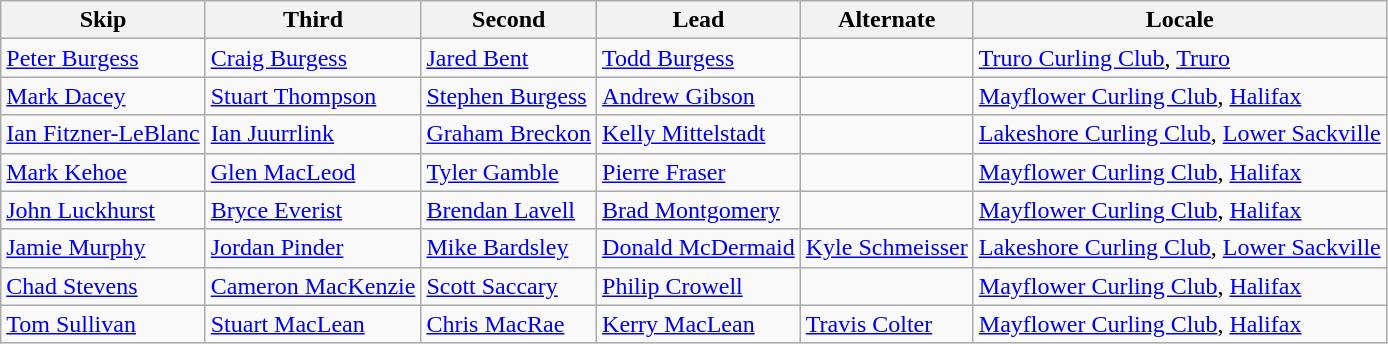<table class=wikitable>
<tr>
<th>Skip</th>
<th>Third</th>
<th>Second</th>
<th>Lead</th>
<th>Alternate</th>
<th>Locale</th>
</tr>
<tr>
<td><a href='#'>Peter Burgess</a></td>
<td><a href='#'>Craig Burgess</a></td>
<td><a href='#'>Jared Bent</a></td>
<td><a href='#'>Todd Burgess</a></td>
<td></td>
<td><a href='#'>Truro Curling Club</a>, <a href='#'>Truro</a></td>
</tr>
<tr>
<td><a href='#'>Mark Dacey</a></td>
<td><a href='#'>Stuart Thompson</a></td>
<td><a href='#'>Stephen Burgess</a></td>
<td><a href='#'>Andrew Gibson</a></td>
<td></td>
<td><a href='#'>Mayflower Curling Club</a>, <a href='#'>Halifax</a></td>
</tr>
<tr>
<td><a href='#'>Ian Fitzner-LeBlanc</a></td>
<td><a href='#'>Ian Juurrlink</a></td>
<td><a href='#'>Graham Breckon</a></td>
<td><a href='#'>Kelly Mittelstadt</a></td>
<td></td>
<td><a href='#'>Lakeshore Curling Club</a>, <a href='#'>Lower Sackville</a></td>
</tr>
<tr>
<td><a href='#'>Mark Kehoe</a></td>
<td><a href='#'>Glen MacLeod</a></td>
<td><a href='#'>Tyler Gamble</a></td>
<td><a href='#'>Pierre Fraser</a></td>
<td></td>
<td><a href='#'>Mayflower Curling Club</a>, <a href='#'>Halifax</a></td>
</tr>
<tr>
<td><a href='#'>John Luckhurst</a></td>
<td><a href='#'>Bryce Everist</a></td>
<td><a href='#'>Brendan Lavell</a></td>
<td><a href='#'>Brad Montgomery</a></td>
<td></td>
<td><a href='#'>Mayflower Curling Club</a>, <a href='#'>Halifax</a></td>
</tr>
<tr>
<td><a href='#'>Jamie Murphy</a></td>
<td><a href='#'>Jordan Pinder</a></td>
<td><a href='#'>Mike Bardsley</a></td>
<td><a href='#'>Donald McDermaid</a></td>
<td><a href='#'>Kyle Schmeisser</a></td>
<td><a href='#'>Lakeshore Curling Club</a>, <a href='#'>Lower Sackville</a></td>
</tr>
<tr>
<td><a href='#'>Chad Stevens</a></td>
<td><a href='#'>Cameron MacKenzie</a></td>
<td><a href='#'>Scott Saccary</a></td>
<td><a href='#'>Philip Crowell</a></td>
<td></td>
<td><a href='#'>Mayflower Curling Club</a>, <a href='#'>Halifax</a></td>
</tr>
<tr>
<td><a href='#'>Tom Sullivan</a></td>
<td><a href='#'>Stuart MacLean</a></td>
<td><a href='#'>Chris MacRae</a></td>
<td><a href='#'>Kerry MacLean</a></td>
<td><a href='#'>Travis Colter</a></td>
<td><a href='#'>Mayflower Curling Club</a>, <a href='#'>Halifax</a></td>
</tr>
</table>
